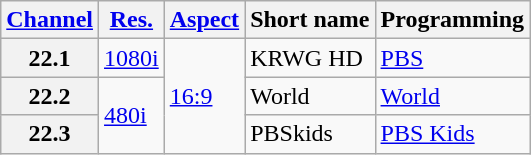<table class="wikitable">
<tr>
<th scope = "col"><a href='#'>Channel</a></th>
<th scope = "col"><a href='#'>Res.</a></th>
<th scope = "col"><a href='#'>Aspect</a></th>
<th scope = "col">Short name</th>
<th scope = "col">Programming</th>
</tr>
<tr>
<th scope = "row">22.1</th>
<td><a href='#'>1080i</a></td>
<td rowspan=3><a href='#'>16:9</a></td>
<td>KRWG HD</td>
<td><a href='#'>PBS</a></td>
</tr>
<tr>
<th scope = "row">22.2</th>
<td rowspan=2><a href='#'>480i</a></td>
<td>World</td>
<td><a href='#'>World</a></td>
</tr>
<tr>
<th scope = "row">22.3</th>
<td>PBSkids</td>
<td><a href='#'>PBS Kids</a></td>
</tr>
</table>
